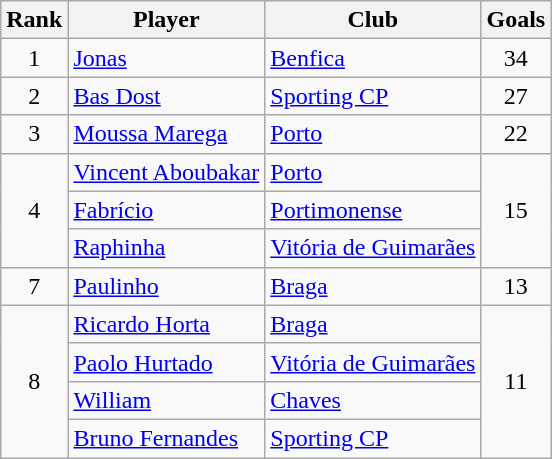<table class="wikitable" style="text-align:center;">
<tr>
<th>Rank</th>
<th>Player</th>
<th>Club</th>
<th>Goals</th>
</tr>
<tr>
<td>1</td>
<td align=left> <a href='#'>Jonas</a></td>
<td align=left><a href='#'>Benfica</a></td>
<td>34</td>
</tr>
<tr>
<td>2</td>
<td align=left> <a href='#'>Bas Dost</a></td>
<td align=left><a href='#'>Sporting CP</a></td>
<td>27</td>
</tr>
<tr>
<td>3</td>
<td align=left> <a href='#'>Moussa Marega</a></td>
<td align=left><a href='#'>Porto</a></td>
<td>22</td>
</tr>
<tr>
<td rowspan=3>4</td>
<td align=left> <a href='#'>Vincent Aboubakar</a></td>
<td align=left><a href='#'>Porto</a></td>
<td rowspan=3>15</td>
</tr>
<tr>
<td align=left> <a href='#'>Fabrício</a></td>
<td align=left><a href='#'>Portimonense</a></td>
</tr>
<tr>
<td align=left> <a href='#'>Raphinha</a></td>
<td align=left><a href='#'>Vitória de Guimarães</a></td>
</tr>
<tr>
<td>7</td>
<td align=left> <a href='#'>Paulinho</a></td>
<td align=left><a href='#'>Braga</a></td>
<td>13</td>
</tr>
<tr>
<td rowspan=4>8</td>
<td align=left> <a href='#'>Ricardo Horta</a></td>
<td align=left><a href='#'>Braga</a></td>
<td rowspan=4>11</td>
</tr>
<tr>
<td align=left> <a href='#'>Paolo Hurtado</a></td>
<td align=left><a href='#'>Vitória de Guimarães</a></td>
</tr>
<tr>
<td align=left> <a href='#'>William</a></td>
<td align=left><a href='#'>Chaves</a></td>
</tr>
<tr>
<td align=left> <a href='#'>Bruno Fernandes</a></td>
<td align=left><a href='#'>Sporting CP</a></td>
</tr>
</table>
